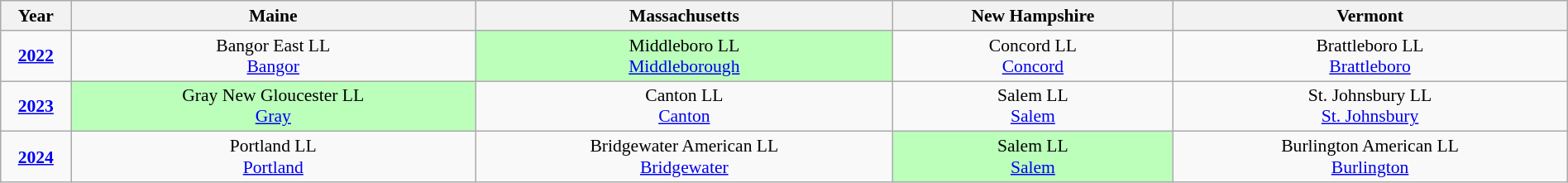<table class="wikitable" width="100%" style="font-size:90%; text-align:center;">
<tr>
<th width="50">Year</th>
<th> Maine</th>
<th> Massachusetts</th>
<th> New Hampshire</th>
<th> Vermont</th>
</tr>
<tr>
<td><strong><a href='#'>2022</a></strong></td>
<td>Bangor East LL<br><a href='#'>Bangor</a></td>
<td style="background:#bfb;">Middleboro LL<br><a href='#'>Middleborough</a></td>
<td>Concord LL<br><a href='#'>Concord</a></td>
<td>Brattleboro LL<br><a href='#'>Brattleboro</a></td>
</tr>
<tr>
<td><strong><a href='#'>2023</a></strong></td>
<td style="background:#bfb;">Gray New Gloucester LL<br><a href='#'>Gray</a></td>
<td>Canton LL<br><a href='#'>Canton</a></td>
<td>Salem LL<br><a href='#'>Salem</a></td>
<td>St. Johnsbury LL<br><a href='#'>St. Johnsbury</a></td>
</tr>
<tr>
<td><strong><a href='#'>2024</a></strong></td>
<td>Portland LL<br><a href='#'>Portland</a></td>
<td>Bridgewater American LL<br><a href='#'>Bridgewater</a></td>
<td style="background:#bfb;">Salem LL<br><a href='#'>Salem</a></td>
<td>Burlington American LL<br><a href='#'>Burlington</a></td>
</tr>
</table>
